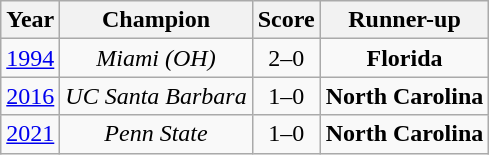<table class="wikitable sortable" style="text-align:center">
<tr>
<th>Year</th>
<th>Champion</th>
<th>Score</th>
<th>Runner-up</th>
</tr>
<tr>
<td><a href='#'>1994</a></td>
<td><em>Miami (OH)</em></td>
<td>2–0</td>
<td><strong>Florida</strong></td>
</tr>
<tr>
<td><a href='#'>2016</a></td>
<td><em>UC Santa Barbara</em></td>
<td>1–0</td>
<td><strong>North Carolina</strong></td>
</tr>
<tr>
<td><a href='#'>2021</a></td>
<td><em>Penn State</em></td>
<td>1–0</td>
<td><strong>North Carolina</strong></td>
</tr>
</table>
